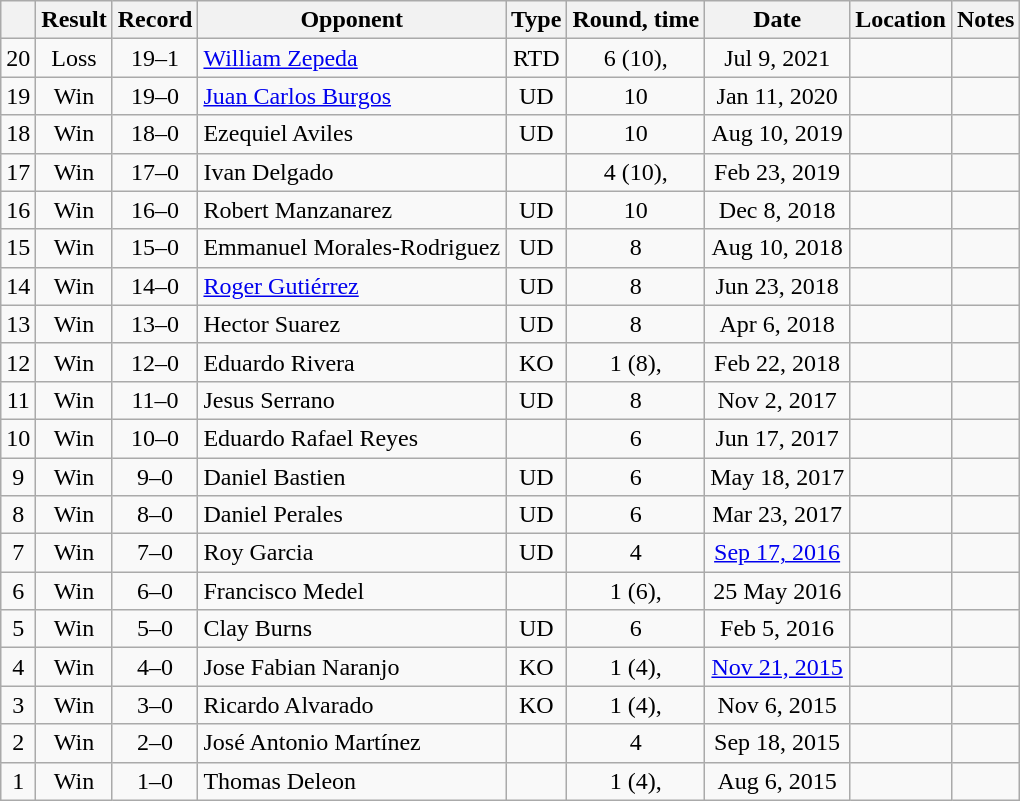<table class="wikitable" style="text-align:center">
<tr>
<th></th>
<th>Result</th>
<th>Record</th>
<th>Opponent</th>
<th>Type</th>
<th>Round, time</th>
<th>Date</th>
<th>Location</th>
<th>Notes</th>
</tr>
<tr>
<td>20</td>
<td>Loss</td>
<td>19–1</td>
<td align=left> <a href='#'>William Zepeda</a></td>
<td>RTD</td>
<td>6 (10), </td>
<td>Jul 9, 2021</td>
<td align=left> </td>
<td align=left></td>
</tr>
<tr>
<td>19</td>
<td>Win</td>
<td>19–0</td>
<td align=left> <a href='#'>Juan Carlos Burgos</a></td>
<td>UD</td>
<td>10</td>
<td>Jan 11, 2020</td>
<td align=left> </td>
<td align=left></td>
</tr>
<tr>
<td>18</td>
<td>Win</td>
<td>18–0</td>
<td align=left> Ezequiel Aviles</td>
<td>UD</td>
<td>10</td>
<td>Aug 10, 2019</td>
<td align=left> </td>
<td align=left></td>
</tr>
<tr>
<td>17</td>
<td>Win</td>
<td>17–0</td>
<td align=left> Ivan Delgado</td>
<td></td>
<td>4 (10), </td>
<td>Feb 23, 2019</td>
<td align=left> </td>
<td align=left></td>
</tr>
<tr>
<td>16</td>
<td>Win</td>
<td>16–0</td>
<td align=left> Robert Manzanarez</td>
<td>UD</td>
<td>10</td>
<td>Dec 8, 2018</td>
<td align=left> </td>
<td></td>
</tr>
<tr>
<td>15</td>
<td>Win</td>
<td>15–0</td>
<td align=left> Emmanuel Morales-Rodriguez</td>
<td>UD</td>
<td>8</td>
<td>Aug 10, 2018</td>
<td align=left> </td>
<td></td>
</tr>
<tr>
<td>14</td>
<td>Win</td>
<td>14–0</td>
<td align=left> <a href='#'>Roger Gutiérrez</a></td>
<td>UD</td>
<td>8</td>
<td>Jun 23, 2018</td>
<td align=left> </td>
<td></td>
</tr>
<tr>
<td>13</td>
<td>Win</td>
<td>13–0</td>
<td align=left> Hector Suarez</td>
<td>UD</td>
<td>8</td>
<td>Apr 6, 2018</td>
<td align=left> </td>
<td></td>
</tr>
<tr>
<td>12</td>
<td>Win</td>
<td>12–0</td>
<td align=left> Eduardo Rivera</td>
<td>KO</td>
<td>1 (8), </td>
<td>Feb 22, 2018</td>
<td align=left> </td>
<td></td>
</tr>
<tr>
<td>11</td>
<td>Win</td>
<td>11–0</td>
<td align=left> Jesus Serrano</td>
<td>UD</td>
<td>8</td>
<td>Nov 2, 2017</td>
<td align=left> </td>
<td></td>
</tr>
<tr>
<td>10</td>
<td>Win</td>
<td>10–0</td>
<td align=left> Eduardo Rafael Reyes</td>
<td></td>
<td>6</td>
<td>Jun 17, 2017</td>
<td align=left> </td>
<td></td>
</tr>
<tr>
<td>9</td>
<td>Win</td>
<td>9–0</td>
<td align=left> Daniel Bastien</td>
<td>UD</td>
<td>6</td>
<td>May 18, 2017</td>
<td align=left> </td>
<td></td>
</tr>
<tr>
<td>8</td>
<td>Win</td>
<td>8–0</td>
<td align=left> Daniel Perales</td>
<td>UD</td>
<td>6</td>
<td>Mar 23, 2017</td>
<td align=left> </td>
<td></td>
</tr>
<tr>
<td>7</td>
<td>Win</td>
<td>7–0</td>
<td align=left> Roy Garcia</td>
<td>UD</td>
<td>4</td>
<td><a href='#'>Sep 17, 2016</a></td>
<td align=left> </td>
<td></td>
</tr>
<tr>
<td>6</td>
<td>Win</td>
<td>6–0</td>
<td align=left> Francisco Medel</td>
<td></td>
<td>1 (6), </td>
<td>25 May 2016</td>
<td align=left> </td>
<td></td>
</tr>
<tr>
<td>5</td>
<td>Win</td>
<td>5–0</td>
<td align=left> Clay Burns</td>
<td>UD</td>
<td>6</td>
<td>Feb 5, 2016</td>
<td align=left> </td>
<td></td>
</tr>
<tr>
<td>4</td>
<td>Win</td>
<td>4–0</td>
<td align=left> Jose Fabian Naranjo</td>
<td>KO</td>
<td>1 (4), </td>
<td><a href='#'>Nov 21, 2015</a></td>
<td align=left> </td>
<td></td>
</tr>
<tr>
<td>3</td>
<td>Win</td>
<td>3–0</td>
<td align=left> Ricardo Alvarado</td>
<td>KO</td>
<td>1 (4), </td>
<td>Nov 6, 2015</td>
<td align=left> </td>
<td></td>
</tr>
<tr>
<td>2</td>
<td>Win</td>
<td>2–0</td>
<td align=left> José Antonio Martínez</td>
<td></td>
<td>4</td>
<td>Sep 18, 2015</td>
<td align=left> </td>
<td></td>
</tr>
<tr>
<td>1</td>
<td>Win</td>
<td>1–0</td>
<td align=left> Thomas Deleon</td>
<td></td>
<td>1 (4), </td>
<td>Aug 6, 2015</td>
<td align=left> </td>
<td></td>
</tr>
</table>
